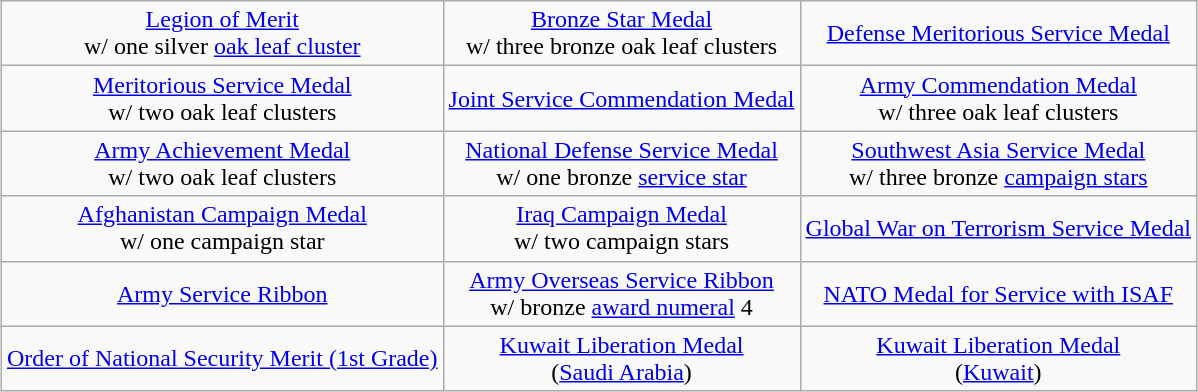<table class="wikitable" style="margin-left: auto; margin-right: auto; text-align: center; margin-top: -1px;">
<tr>
<td><a href='#'>Legion of Merit</a><br>w/ one silver <a href='#'>oak leaf cluster</a></td>
<td><a href='#'>Bronze Star Medal</a><br>w/ three bronze oak leaf clusters</td>
<td><a href='#'>Defense Meritorious Service Medal</a></td>
</tr>
<tr>
<td><a href='#'>Meritorious Service Medal</a><br>w/ two oak leaf clusters</td>
<td><a href='#'>Joint Service Commendation Medal</a></td>
<td><a href='#'>Army Commendation Medal</a><br>w/ three oak leaf clusters</td>
</tr>
<tr>
<td><a href='#'>Army Achievement Medal</a><br>w/ two oak leaf clusters</td>
<td><a href='#'>National Defense Service Medal</a><br>w/ one bronze <a href='#'>service star</a></td>
<td><a href='#'>Southwest Asia Service Medal</a><br>w/ three bronze <a href='#'>campaign stars</a></td>
</tr>
<tr>
<td><a href='#'>Afghanistan Campaign Medal</a><br>w/ one campaign star</td>
<td><a href='#'>Iraq Campaign Medal</a><br>w/ two campaign stars</td>
<td><a href='#'>Global War on Terrorism Service Medal</a></td>
</tr>
<tr>
<td><a href='#'>Army Service Ribbon</a></td>
<td><a href='#'>Army Overseas Service Ribbon</a><br>w/ bronze <a href='#'>award numeral</a> 4</td>
<td><a href='#'>NATO Medal for Service with ISAF</a></td>
</tr>
<tr>
<td><a href='#'>Order of National Security Merit (1st Grade)</a></td>
<td><a href='#'>Kuwait Liberation Medal</a><br>(<a href='#'>Saudi Arabia</a>)</td>
<td><a href='#'>Kuwait Liberation Medal</a><br>(<a href='#'>Kuwait</a>)</td>
</tr>
</table>
